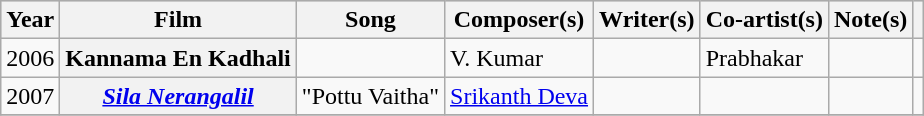<table class="wikitable sortable plainrowheaders">
<tr style="background:#ccc; text-align:center;">
<th scope="col">Year</th>
<th scope="col">Film</th>
<th scope="col">Song</th>
<th scope="col">Composer(s)</th>
<th scope="col">Writer(s)</th>
<th scope="col">Co-artist(s)</th>
<th scope="col">Note(s)</th>
<th scope="col" class="unsortable"></th>
</tr>
<tr>
<td>2006</td>
<th>Kannama En Kadhali</th>
<td></td>
<td>V. Kumar</td>
<td></td>
<td>Prabhakar</td>
<td></td>
<td></td>
</tr>
<tr>
<td>2007</td>
<th><em><a href='#'>Sila Nerangalil</a></em></th>
<td>"Pottu Vaitha"</td>
<td><a href='#'>Srikanth Deva</a></td>
<td></td>
<td></td>
<td></td>
<td></td>
</tr>
<tr>
</tr>
</table>
